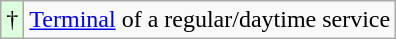<table class="wikitable" style="font-size:100%;">
<tr>
<td style="background-color:#ddffdd">†</td>
<td><a href='#'>Terminal</a> of a regular/daytime service</td>
</tr>
</table>
